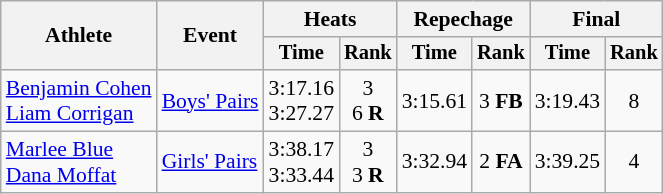<table class="wikitable" style="font-size:90%">
<tr>
<th rowspan="2">Athlete</th>
<th rowspan="2">Event</th>
<th colspan="2">Heats</th>
<th colspan="2">Repechage</th>
<th colspan="2">Final</th>
</tr>
<tr style="font-size:95%">
<th>Time</th>
<th>Rank</th>
<th>Time</th>
<th>Rank</th>
<th>Time</th>
<th>Rank</th>
</tr>
<tr align=center>
<td align=left><a href='#'>Benjamin Cohen</a><br><a href='#'>Liam Corrigan</a></td>
<td align=left><a href='#'>Boys' Pairs</a></td>
<td>3:17.16<br>3:27.27</td>
<td>3<br>6 <strong>R</strong></td>
<td>3:15.61</td>
<td>3 <strong>FB</strong></td>
<td>3:19.43</td>
<td>8</td>
</tr>
<tr align=center>
<td align=left><a href='#'>Marlee Blue</a><br><a href='#'>Dana Moffat</a></td>
<td align=left><a href='#'>Girls' Pairs</a></td>
<td>3:38.17<br>3:33.44</td>
<td>3<br>3 <strong>R</strong></td>
<td>3:32.94</td>
<td>2 <strong>FA</strong></td>
<td>3:39.25</td>
<td>4</td>
</tr>
</table>
